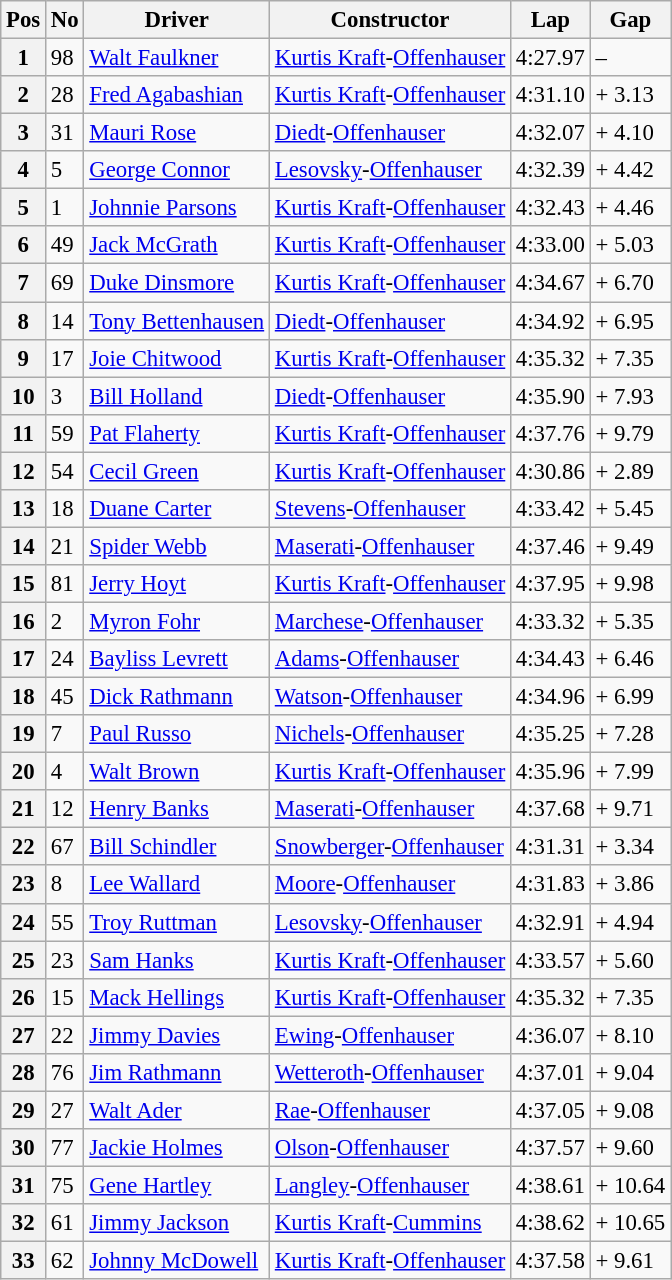<table class="wikitable" style="font-size: 95%">
<tr>
<th>Pos</th>
<th>No</th>
<th>Driver</th>
<th>Constructor</th>
<th>Lap</th>
<th>Gap</th>
</tr>
<tr>
<th>1</th>
<td>98</td>
<td> <a href='#'>Walt Faulkner</a></td>
<td><a href='#'>Kurtis Kraft</a>-<a href='#'>Offenhauser</a></td>
<td>4:27.97</td>
<td>–</td>
</tr>
<tr>
<th>2</th>
<td>28</td>
<td> <a href='#'>Fred Agabashian</a></td>
<td><a href='#'>Kurtis Kraft</a>-<a href='#'>Offenhauser</a></td>
<td>4:31.10</td>
<td>+ 3.13</td>
</tr>
<tr>
<th>3</th>
<td>31</td>
<td> <a href='#'>Mauri Rose</a></td>
<td><a href='#'>Diedt</a>-<a href='#'>Offenhauser</a></td>
<td>4:32.07</td>
<td>+ 4.10</td>
</tr>
<tr>
<th>4</th>
<td>5</td>
<td> <a href='#'>George Connor</a></td>
<td><a href='#'>Lesovsky</a>-<a href='#'>Offenhauser</a></td>
<td>4:32.39</td>
<td>+ 4.42</td>
</tr>
<tr>
<th>5</th>
<td>1</td>
<td> <a href='#'>Johnnie Parsons</a></td>
<td><a href='#'>Kurtis Kraft</a>-<a href='#'>Offenhauser</a></td>
<td>4:32.43</td>
<td>+ 4.46</td>
</tr>
<tr>
<th>6</th>
<td>49</td>
<td> <a href='#'>Jack McGrath</a></td>
<td><a href='#'>Kurtis Kraft</a>-<a href='#'>Offenhauser</a></td>
<td>4:33.00</td>
<td>+ 5.03</td>
</tr>
<tr>
<th>7</th>
<td>69</td>
<td> <a href='#'>Duke Dinsmore</a></td>
<td><a href='#'>Kurtis Kraft</a>-<a href='#'>Offenhauser</a></td>
<td>4:34.67</td>
<td>+ 6.70</td>
</tr>
<tr>
<th>8</th>
<td>14</td>
<td> <a href='#'>Tony Bettenhausen</a></td>
<td><a href='#'>Diedt</a>-<a href='#'>Offenhauser</a></td>
<td>4:34.92</td>
<td>+ 6.95</td>
</tr>
<tr>
<th>9</th>
<td>17</td>
<td> <a href='#'>Joie Chitwood</a></td>
<td><a href='#'>Kurtis Kraft</a>-<a href='#'>Offenhauser</a></td>
<td>4:35.32</td>
<td>+ 7.35</td>
</tr>
<tr>
<th>10</th>
<td>3</td>
<td> <a href='#'>Bill Holland</a></td>
<td><a href='#'>Diedt</a>-<a href='#'>Offenhauser</a></td>
<td>4:35.90</td>
<td>+ 7.93</td>
</tr>
<tr>
<th>11</th>
<td>59</td>
<td> <a href='#'>Pat Flaherty</a></td>
<td><a href='#'>Kurtis Kraft</a>-<a href='#'>Offenhauser</a></td>
<td>4:37.76</td>
<td>+ 9.79</td>
</tr>
<tr>
<th>12</th>
<td>54</td>
<td> <a href='#'>Cecil Green</a></td>
<td><a href='#'>Kurtis Kraft</a>-<a href='#'>Offenhauser</a></td>
<td>4:30.86</td>
<td>+ 2.89</td>
</tr>
<tr>
<th>13</th>
<td>18</td>
<td> <a href='#'>Duane Carter</a></td>
<td><a href='#'>Stevens</a>-<a href='#'>Offenhauser</a></td>
<td>4:33.42</td>
<td>+ 5.45</td>
</tr>
<tr>
<th>14</th>
<td>21</td>
<td> <a href='#'>Spider Webb</a></td>
<td><a href='#'>Maserati</a>-<a href='#'>Offenhauser</a></td>
<td>4:37.46</td>
<td>+ 9.49</td>
</tr>
<tr>
<th>15</th>
<td>81</td>
<td> <a href='#'>Jerry Hoyt</a></td>
<td><a href='#'>Kurtis Kraft</a>-<a href='#'>Offenhauser</a></td>
<td>4:37.95</td>
<td>+ 9.98</td>
</tr>
<tr>
<th>16</th>
<td>2</td>
<td> <a href='#'>Myron Fohr</a></td>
<td><a href='#'>Marchese</a>-<a href='#'>Offenhauser</a></td>
<td>4:33.32</td>
<td>+ 5.35</td>
</tr>
<tr>
<th>17</th>
<td>24</td>
<td> <a href='#'>Bayliss Levrett</a></td>
<td><a href='#'>Adams</a>-<a href='#'>Offenhauser</a></td>
<td>4:34.43</td>
<td>+ 6.46</td>
</tr>
<tr>
<th>18</th>
<td>45</td>
<td> <a href='#'>Dick Rathmann</a></td>
<td><a href='#'>Watson</a>-<a href='#'>Offenhauser</a></td>
<td>4:34.96</td>
<td>+ 6.99</td>
</tr>
<tr>
<th>19</th>
<td>7</td>
<td> <a href='#'>Paul Russo</a></td>
<td><a href='#'>Nichels</a>-<a href='#'>Offenhauser</a></td>
<td>4:35.25</td>
<td>+ 7.28</td>
</tr>
<tr>
<th>20</th>
<td>4</td>
<td> <a href='#'>Walt Brown</a></td>
<td><a href='#'>Kurtis Kraft</a>-<a href='#'>Offenhauser</a></td>
<td>4:35.96</td>
<td>+ 7.99</td>
</tr>
<tr>
<th>21</th>
<td>12</td>
<td> <a href='#'>Henry Banks</a></td>
<td><a href='#'>Maserati</a>-<a href='#'>Offenhauser</a></td>
<td>4:37.68</td>
<td>+ 9.71</td>
</tr>
<tr>
<th>22</th>
<td>67</td>
<td> <a href='#'>Bill Schindler</a></td>
<td><a href='#'>Snowberger</a>-<a href='#'>Offenhauser</a></td>
<td>4:31.31</td>
<td>+ 3.34</td>
</tr>
<tr>
<th>23</th>
<td>8</td>
<td> <a href='#'>Lee Wallard</a></td>
<td><a href='#'>Moore</a>-<a href='#'>Offenhauser</a></td>
<td>4:31.83</td>
<td>+ 3.86</td>
</tr>
<tr>
<th>24</th>
<td>55</td>
<td> <a href='#'>Troy Ruttman</a></td>
<td><a href='#'>Lesovsky</a>-<a href='#'>Offenhauser</a></td>
<td>4:32.91</td>
<td>+ 4.94</td>
</tr>
<tr>
<th>25</th>
<td>23</td>
<td> <a href='#'>Sam Hanks</a></td>
<td><a href='#'>Kurtis Kraft</a>-<a href='#'>Offenhauser</a></td>
<td>4:33.57</td>
<td>+ 5.60</td>
</tr>
<tr>
<th>26</th>
<td>15</td>
<td> <a href='#'>Mack Hellings</a></td>
<td><a href='#'>Kurtis Kraft</a>-<a href='#'>Offenhauser</a></td>
<td>4:35.32</td>
<td>+ 7.35</td>
</tr>
<tr>
<th>27</th>
<td>22</td>
<td> <a href='#'>Jimmy Davies</a></td>
<td><a href='#'>Ewing</a>-<a href='#'>Offenhauser</a></td>
<td>4:36.07</td>
<td>+ 8.10</td>
</tr>
<tr>
<th>28</th>
<td>76</td>
<td> <a href='#'>Jim Rathmann</a></td>
<td><a href='#'>Wetteroth</a>-<a href='#'>Offenhauser</a></td>
<td>4:37.01</td>
<td>+ 9.04</td>
</tr>
<tr>
<th>29</th>
<td>27</td>
<td> <a href='#'>Walt Ader</a></td>
<td><a href='#'>Rae</a>-<a href='#'>Offenhauser</a></td>
<td>4:37.05</td>
<td>+ 9.08</td>
</tr>
<tr>
<th>30</th>
<td>77</td>
<td> <a href='#'>Jackie Holmes</a></td>
<td><a href='#'>Olson</a>-<a href='#'>Offenhauser</a></td>
<td>4:37.57</td>
<td>+ 9.60</td>
</tr>
<tr>
<th>31</th>
<td>75</td>
<td> <a href='#'>Gene Hartley</a></td>
<td><a href='#'>Langley</a>-<a href='#'>Offenhauser</a></td>
<td>4:38.61</td>
<td>+ 10.64</td>
</tr>
<tr>
<th>32</th>
<td>61</td>
<td> <a href='#'>Jimmy Jackson</a></td>
<td><a href='#'>Kurtis Kraft</a>-<a href='#'>Cummins</a></td>
<td>4:38.62</td>
<td>+ 10.65</td>
</tr>
<tr>
<th>33</th>
<td>62</td>
<td> <a href='#'>Johnny McDowell</a></td>
<td><a href='#'>Kurtis Kraft</a>-<a href='#'>Offenhauser</a></td>
<td>4:37.58</td>
<td>+ 9.61</td>
</tr>
</table>
